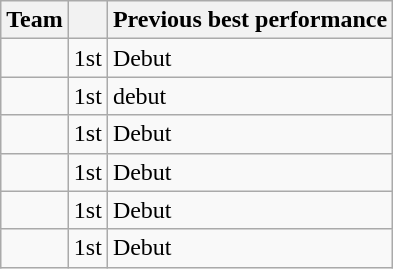<table class="wikitable sortable">
<tr>
<th>Team</th>
<th data-sort-type="number"></th>
<th>Previous best performance</th>
</tr>
<tr>
<td></td>
<td style="text-align:center">1st</td>
<td>Debut</td>
</tr>
<tr>
<td></td>
<td style="text-align:center">1st</td>
<td>debut</td>
</tr>
<tr>
<td></td>
<td style="text-align:center">1st</td>
<td>Debut</td>
</tr>
<tr>
<td></td>
<td style="text-align:center">1st</td>
<td>Debut</td>
</tr>
<tr>
<td></td>
<td style="text-align:center">1st</td>
<td>Debut</td>
</tr>
<tr>
<td></td>
<td style="text-align:center">1st</td>
<td>Debut</td>
</tr>
</table>
